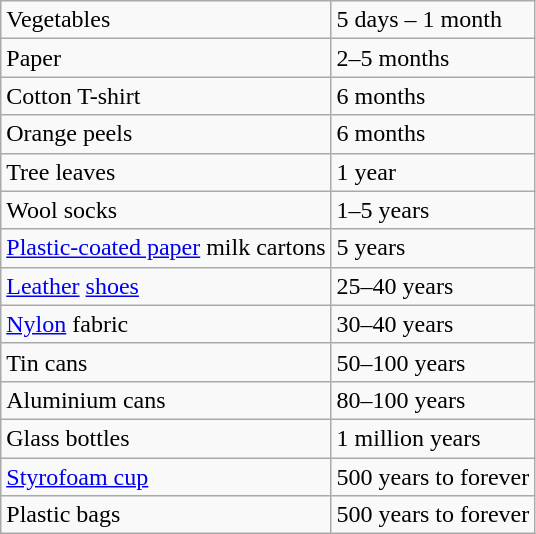<table class="wikitable">
<tr>
<td>Vegetables</td>
<td>5 days – 1 month</td>
</tr>
<tr>
<td>Paper</td>
<td>2–5 months</td>
</tr>
<tr>
<td>Cotton T-shirt</td>
<td>6 months</td>
</tr>
<tr>
<td>Orange peels</td>
<td>6 months</td>
</tr>
<tr>
<td>Tree leaves</td>
<td>1 year</td>
</tr>
<tr>
<td>Wool socks</td>
<td>1–5 years</td>
</tr>
<tr>
<td><a href='#'>Plastic-coated paper</a> milk cartons</td>
<td>5 years</td>
</tr>
<tr>
<td><a href='#'>Leather</a> <a href='#'>shoes</a></td>
<td>25–40 years</td>
</tr>
<tr>
<td><a href='#'>Nylon</a> fabric</td>
<td>30–40 years</td>
</tr>
<tr>
<td>Tin cans</td>
<td>50–100 years</td>
</tr>
<tr>
<td>Aluminium cans</td>
<td>80–100 years</td>
</tr>
<tr>
<td>Glass bottles</td>
<td>1 million years</td>
</tr>
<tr>
<td><a href='#'>Styrofoam cup</a></td>
<td>500 years to forever</td>
</tr>
<tr>
<td>Plastic bags</td>
<td>500 years to forever</td>
</tr>
</table>
